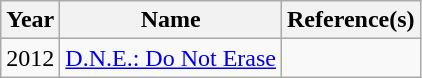<table class="wikitable sortable">
<tr>
<th>Year</th>
<th>Name</th>
<th>Reference(s)</th>
</tr>
<tr>
<td>2012</td>
<td><a href='#'>D.N.E.: Do Not Erase</a></td>
<td></td>
</tr>
</table>
